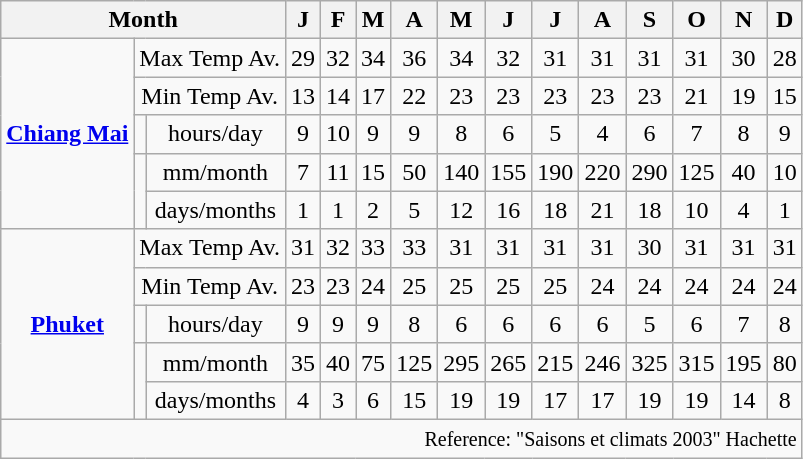<table class="wikitable">
<tr>
<th colspan="3" style="text-align:center;">Month</th>
<th>J</th>
<th>F</th>
<th>M</th>
<th>A</th>
<th>M</th>
<th>J</th>
<th>J</th>
<th>A</th>
<th>S</th>
<th>O</th>
<th>N</th>
<th>D</th>
</tr>
<tr>
<td rowspan="5" style="text-align:center;"><strong><a href='#'>Chiang Mai</a></strong></td>
<td colspan="2" style="text-align:center;">Max Temp Av.</td>
<td style="text-align:center;">29</td>
<td style="text-align:center;">32</td>
<td style="text-align:center;">34</td>
<td style="text-align:center;">36</td>
<td style="text-align:center;">34</td>
<td style="text-align:center;">32</td>
<td style="text-align:center;">31</td>
<td style="text-align:center;">31</td>
<td style="text-align:center;">31</td>
<td style="text-align:center;">31</td>
<td style="text-align:center;">30</td>
<td style="text-align:center;">28</td>
</tr>
<tr>
<td colspan="2" style="text-align:center;">Min Temp Av.</td>
<td style="text-align:center;">13</td>
<td style="text-align:center;">14</td>
<td style="text-align:center;">17</td>
<td style="text-align:center;">22</td>
<td style="text-align:center;">23</td>
<td style="text-align:center;">23</td>
<td style="text-align:center;">23</td>
<td style="text-align:center;">23</td>
<td style="text-align:center;">23</td>
<td style="text-align:center;">21</td>
<td style="text-align:center;">19</td>
<td style="text-align:center;">15</td>
</tr>
<tr>
<td style="text-align:center;"></td>
<td style="text-align:center;">hours/day</td>
<td style="text-align:center;">9</td>
<td style="text-align:center;">10</td>
<td style="text-align:center;">9</td>
<td style="text-align:center;">9</td>
<td style="text-align:center;">8</td>
<td style="text-align:center;">6</td>
<td style="text-align:center;">5</td>
<td style="text-align:center;">4</td>
<td style="text-align:center;">6</td>
<td style="text-align:center;">7</td>
<td style="text-align:center;">8</td>
<td style="text-align:center;">9</td>
</tr>
<tr>
<td rowspan="2" style="text-align:center;"></td>
<td style="text-align:center;">mm/month</td>
<td style="text-align:center;">7</td>
<td style="text-align:center;">11</td>
<td style="text-align:center;">15</td>
<td style="text-align:center;">50</td>
<td style="text-align:center;">140</td>
<td style="text-align:center;">155</td>
<td style="text-align:center;">190</td>
<td style="text-align:center;">220</td>
<td style="text-align:center;">290</td>
<td style="text-align:center;">125</td>
<td style="text-align:center;">40</td>
<td style="text-align:center;">10</td>
</tr>
<tr>
<td style="text-align:center;">days/months</td>
<td style="text-align:center;">1</td>
<td style="text-align:center;">1</td>
<td style="text-align:center;">2</td>
<td style="text-align:center;">5</td>
<td style="text-align:center;">12</td>
<td style="text-align:center;">16</td>
<td style="text-align:center;">18</td>
<td style="text-align:center;">21</td>
<td style="text-align:center;">18</td>
<td style="text-align:center;">10</td>
<td style="text-align:center;">4</td>
<td style="text-align:center;">1</td>
</tr>
<tr>
<td rowspan="5" style="text-align:center;"><strong><a href='#'>Phuket</a></strong></td>
<td colspan="2" style="text-align:center;">Max Temp Av.</td>
<td style="text-align:center;">31</td>
<td style="text-align:center;">32</td>
<td style="text-align:center;">33</td>
<td style="text-align:center;">33</td>
<td style="text-align:center;">31</td>
<td style="text-align:center;">31</td>
<td style="text-align:center;">31</td>
<td style="text-align:center;">31</td>
<td style="text-align:center;">30</td>
<td style="text-align:center;">31</td>
<td style="text-align:center;">31</td>
<td style="text-align:center;">31</td>
</tr>
<tr>
<td colspan="2" style="text-align:center;">Min Temp Av.</td>
<td style="text-align:center;">23</td>
<td style="text-align:center;">23</td>
<td style="text-align:center;">24</td>
<td style="text-align:center;">25</td>
<td style="text-align:center;">25</td>
<td style="text-align:center;">25</td>
<td style="text-align:center;">25</td>
<td style="text-align:center;">24</td>
<td style="text-align:center;">24</td>
<td style="text-align:center;">24</td>
<td style="text-align:center;">24</td>
<td style="text-align:center;">24</td>
</tr>
<tr>
<td style="text-align:center;"></td>
<td style="text-align:center;">hours/day</td>
<td style="text-align:center;">9</td>
<td style="text-align:center;">9</td>
<td style="text-align:center;">9</td>
<td style="text-align:center;">8</td>
<td style="text-align:center;">6</td>
<td style="text-align:center;">6</td>
<td style="text-align:center;">6</td>
<td style="text-align:center;">6</td>
<td style="text-align:center;">5</td>
<td style="text-align:center;">6</td>
<td style="text-align:center;">7</td>
<td style="text-align:center;">8</td>
</tr>
<tr>
<td rowspan="2" style="text-align:center;"></td>
<td style="text-align:center;">mm/month</td>
<td style="text-align:center;">35</td>
<td style="text-align:center;">40</td>
<td style="text-align:center;">75</td>
<td style="text-align:center;">125</td>
<td style="text-align:center;">295</td>
<td style="text-align:center;">265</td>
<td style="text-align:center;">215</td>
<td style="text-align:center;">246</td>
<td style="text-align:center;">325</td>
<td style="text-align:center;">315</td>
<td style="text-align:center;">195</td>
<td style="text-align:center;">80</td>
</tr>
<tr>
<td style="text-align:center;">days/months</td>
<td style="text-align:center;">4</td>
<td style="text-align:center;">3</td>
<td style="text-align:center;">6</td>
<td style="text-align:center;">15</td>
<td style="text-align:center;">19</td>
<td style="text-align:center;">19</td>
<td style="text-align:center;">17</td>
<td style="text-align:center;">17</td>
<td style="text-align:center;">19</td>
<td style="text-align:center;">19</td>
<td style="text-align:center;">14</td>
<td style="text-align:center;">8</td>
</tr>
<tr>
<td colspan="15" style="text-align:right;"><small>Reference: "Saisons et climats 2003" Hachette </small></td>
</tr>
</table>
